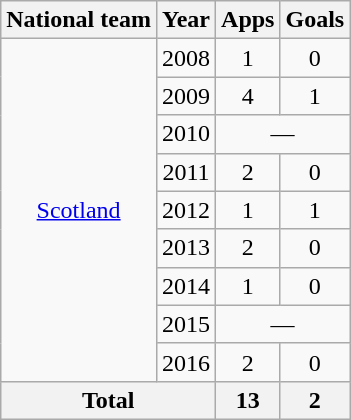<table class=wikitable style="text-align: center;">
<tr>
<th>National team</th>
<th>Year</th>
<th>Apps</th>
<th>Goals</th>
</tr>
<tr>
<td rowspan=9><a href='#'>Scotland</a></td>
<td>2008</td>
<td>1</td>
<td>0</td>
</tr>
<tr>
<td>2009</td>
<td>4</td>
<td>1</td>
</tr>
<tr>
<td>2010</td>
<td colspan=2>—</td>
</tr>
<tr>
<td>2011</td>
<td>2</td>
<td>0</td>
</tr>
<tr>
<td>2012</td>
<td>1</td>
<td>1</td>
</tr>
<tr>
<td>2013</td>
<td>2</td>
<td>0</td>
</tr>
<tr>
<td>2014</td>
<td>1</td>
<td>0</td>
</tr>
<tr>
<td>2015</td>
<td colspan=2>—</td>
</tr>
<tr>
<td>2016</td>
<td>2</td>
<td>0</td>
</tr>
<tr>
<th colspan=2>Total</th>
<th>13</th>
<th>2</th>
</tr>
</table>
